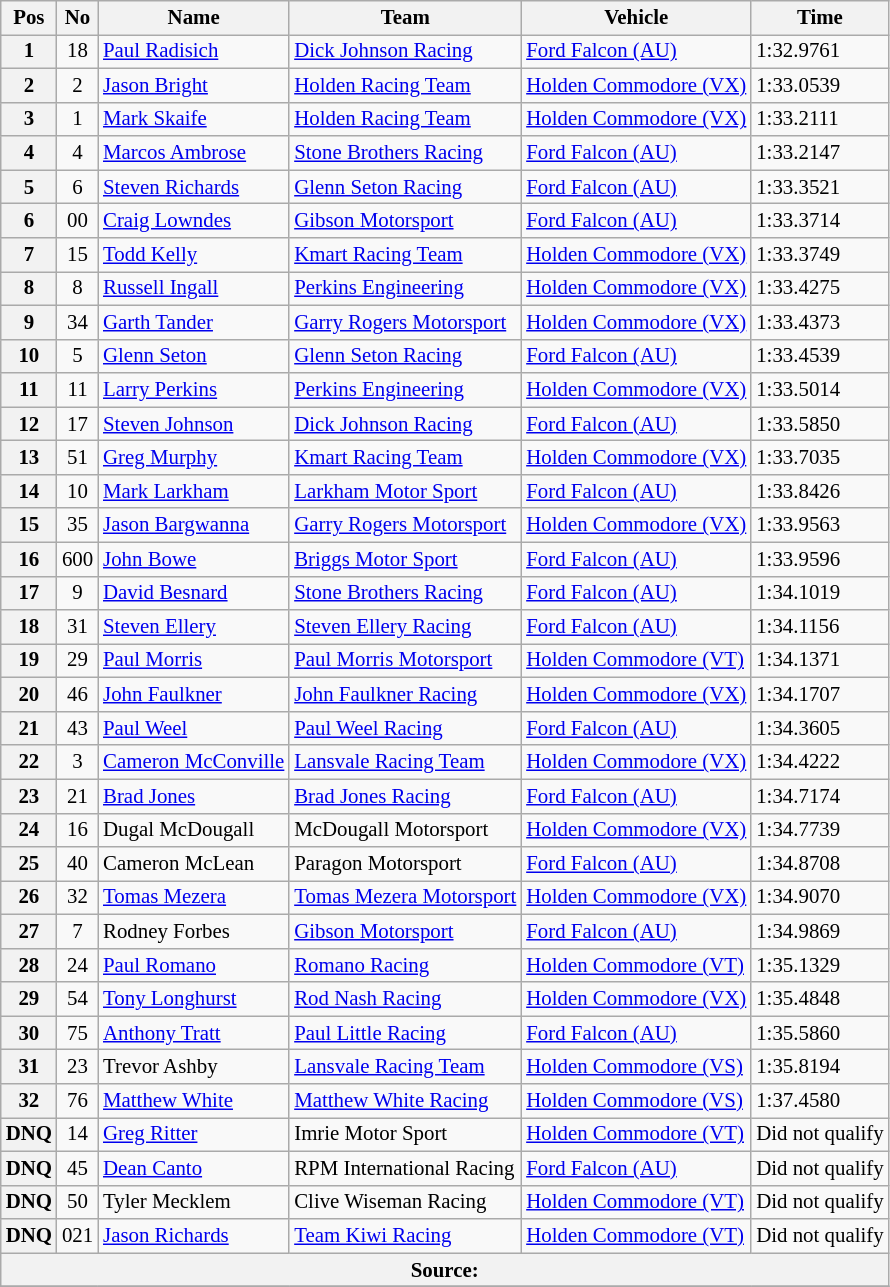<table class="wikitable" style="font-size: 87%;">
<tr>
<th>Pos</th>
<th>No</th>
<th>Name</th>
<th>Team</th>
<th>Vehicle</th>
<th>Time</th>
</tr>
<tr>
<th>1</th>
<td align=center>18</td>
<td> <a href='#'>Paul Radisich</a></td>
<td><a href='#'>Dick Johnson Racing</a></td>
<td><a href='#'>Ford Falcon (AU)</a></td>
<td>1:32.9761</td>
</tr>
<tr>
<th>2</th>
<td align=center>2</td>
<td> <a href='#'>Jason Bright</a></td>
<td><a href='#'>Holden Racing Team</a></td>
<td><a href='#'>Holden Commodore (VX)</a></td>
<td>1:33.0539</td>
</tr>
<tr>
<th>3</th>
<td align=center>1</td>
<td> <a href='#'>Mark Skaife</a></td>
<td><a href='#'>Holden Racing Team</a></td>
<td><a href='#'>Holden Commodore (VX)</a></td>
<td>1:33.2111</td>
</tr>
<tr>
<th>4</th>
<td align=center>4</td>
<td> <a href='#'>Marcos Ambrose</a></td>
<td><a href='#'>Stone Brothers Racing</a></td>
<td><a href='#'>Ford Falcon (AU)</a></td>
<td>1:33.2147</td>
</tr>
<tr>
<th>5</th>
<td align=center>6</td>
<td> <a href='#'>Steven Richards</a></td>
<td><a href='#'>Glenn Seton Racing</a></td>
<td><a href='#'>Ford Falcon (AU)</a></td>
<td>1:33.3521</td>
</tr>
<tr>
<th>6</th>
<td align=center>00</td>
<td> <a href='#'>Craig Lowndes</a></td>
<td><a href='#'>Gibson Motorsport</a></td>
<td><a href='#'>Ford Falcon (AU)</a></td>
<td>1:33.3714</td>
</tr>
<tr>
<th>7</th>
<td align=center>15</td>
<td> <a href='#'>Todd Kelly</a></td>
<td><a href='#'>Kmart Racing Team</a></td>
<td><a href='#'>Holden Commodore (VX)</a></td>
<td>1:33.3749</td>
</tr>
<tr>
<th>8</th>
<td align=center>8</td>
<td> <a href='#'>Russell Ingall</a></td>
<td><a href='#'>Perkins Engineering</a></td>
<td><a href='#'>Holden Commodore (VX)</a></td>
<td>1:33.4275</td>
</tr>
<tr>
<th>9</th>
<td align=center>34</td>
<td> <a href='#'>Garth Tander</a></td>
<td><a href='#'>Garry Rogers Motorsport</a></td>
<td><a href='#'>Holden Commodore (VX)</a></td>
<td>1:33.4373</td>
</tr>
<tr>
<th>10</th>
<td align=center>5</td>
<td> <a href='#'>Glenn Seton</a></td>
<td><a href='#'>Glenn Seton Racing</a></td>
<td><a href='#'>Ford Falcon (AU)</a></td>
<td>1:33.4539</td>
</tr>
<tr>
<th>11</th>
<td align=center>11</td>
<td> <a href='#'>Larry Perkins</a></td>
<td><a href='#'>Perkins Engineering</a></td>
<td><a href='#'>Holden Commodore (VX)</a></td>
<td>1:33.5014</td>
</tr>
<tr>
<th>12</th>
<td align=center>17</td>
<td> <a href='#'>Steven Johnson</a></td>
<td><a href='#'>Dick Johnson Racing</a></td>
<td><a href='#'>Ford Falcon (AU)</a></td>
<td>1:33.5850</td>
</tr>
<tr>
<th>13</th>
<td align=center>51</td>
<td> <a href='#'>Greg Murphy</a></td>
<td><a href='#'>Kmart Racing Team</a></td>
<td><a href='#'>Holden Commodore (VX)</a></td>
<td>1:33.7035</td>
</tr>
<tr>
<th>14</th>
<td align=center>10</td>
<td> <a href='#'>Mark Larkham</a></td>
<td><a href='#'>Larkham Motor Sport</a></td>
<td><a href='#'>Ford Falcon (AU)</a></td>
<td>1:33.8426</td>
</tr>
<tr>
<th>15</th>
<td align=center>35</td>
<td> <a href='#'>Jason Bargwanna</a></td>
<td><a href='#'>Garry Rogers Motorsport</a></td>
<td><a href='#'>Holden Commodore (VX)</a></td>
<td>1:33.9563</td>
</tr>
<tr>
<th>16</th>
<td align=center>600</td>
<td> <a href='#'>John Bowe</a></td>
<td><a href='#'>Briggs Motor Sport</a></td>
<td><a href='#'>Ford Falcon (AU)</a></td>
<td>1:33.9596</td>
</tr>
<tr>
<th>17</th>
<td align=center>9</td>
<td> <a href='#'>David Besnard</a></td>
<td><a href='#'>Stone Brothers Racing</a></td>
<td><a href='#'>Ford Falcon (AU)</a></td>
<td>1:34.1019</td>
</tr>
<tr>
<th>18</th>
<td align=center>31</td>
<td> <a href='#'>Steven Ellery</a></td>
<td><a href='#'>Steven Ellery Racing</a></td>
<td><a href='#'>Ford Falcon (AU)</a></td>
<td>1:34.1156</td>
</tr>
<tr>
<th>19</th>
<td align=center>29</td>
<td> <a href='#'>Paul Morris</a></td>
<td><a href='#'>Paul Morris Motorsport</a></td>
<td><a href='#'>Holden Commodore (VT)</a></td>
<td>1:34.1371</td>
</tr>
<tr>
<th>20</th>
<td align=center>46</td>
<td> <a href='#'>John Faulkner</a></td>
<td><a href='#'>John Faulkner Racing</a></td>
<td><a href='#'>Holden Commodore (VX)</a></td>
<td>1:34.1707</td>
</tr>
<tr>
<th>21</th>
<td align=center>43</td>
<td> <a href='#'>Paul Weel</a></td>
<td><a href='#'>Paul Weel Racing</a></td>
<td><a href='#'>Ford Falcon (AU)</a></td>
<td>1:34.3605</td>
</tr>
<tr>
<th>22</th>
<td align=center>3</td>
<td> <a href='#'>Cameron McConville</a></td>
<td><a href='#'>Lansvale Racing Team</a></td>
<td><a href='#'>Holden Commodore (VX)</a></td>
<td>1:34.4222</td>
</tr>
<tr>
<th>23</th>
<td align=center>21</td>
<td> <a href='#'>Brad Jones</a></td>
<td><a href='#'>Brad Jones Racing</a></td>
<td><a href='#'>Ford Falcon (AU)</a></td>
<td>1:34.7174</td>
</tr>
<tr>
<th>24</th>
<td align=center>16</td>
<td> Dugal McDougall</td>
<td>McDougall Motorsport</td>
<td><a href='#'>Holden Commodore (VX)</a></td>
<td>1:34.7739</td>
</tr>
<tr>
<th>25</th>
<td align=center>40</td>
<td> Cameron McLean</td>
<td>Paragon Motorsport</td>
<td><a href='#'>Ford Falcon (AU)</a></td>
<td>1:34.8708</td>
</tr>
<tr>
<th>26</th>
<td align=center>32</td>
<td> <a href='#'>Tomas Mezera</a></td>
<td><a href='#'>Tomas Mezera Motorsport</a></td>
<td><a href='#'>Holden Commodore (VX)</a></td>
<td>1:34.9070</td>
</tr>
<tr>
<th>27</th>
<td align=center>7</td>
<td> Rodney Forbes</td>
<td><a href='#'>Gibson Motorsport</a></td>
<td><a href='#'>Ford Falcon (AU)</a></td>
<td>1:34.9869</td>
</tr>
<tr>
<th>28</th>
<td align=center>24</td>
<td> <a href='#'>Paul Romano</a></td>
<td><a href='#'>Romano Racing</a></td>
<td><a href='#'>Holden Commodore (VT)</a></td>
<td>1:35.1329</td>
</tr>
<tr>
<th>29</th>
<td align=center>54</td>
<td> <a href='#'>Tony Longhurst</a></td>
<td><a href='#'>Rod Nash Racing</a></td>
<td><a href='#'>Holden Commodore (VX)</a></td>
<td>1:35.4848</td>
</tr>
<tr>
<th>30</th>
<td align=center>75</td>
<td> <a href='#'>Anthony Tratt</a></td>
<td><a href='#'>Paul Little Racing</a></td>
<td><a href='#'>Ford Falcon (AU)</a></td>
<td>1:35.5860</td>
</tr>
<tr>
<th>31</th>
<td align=center>23</td>
<td> Trevor Ashby</td>
<td><a href='#'>Lansvale Racing Team</a></td>
<td><a href='#'>Holden Commodore (VS)</a></td>
<td>1:35.8194</td>
</tr>
<tr>
<th>32</th>
<td align=center>76</td>
<td> <a href='#'>Matthew White</a></td>
<td><a href='#'>Matthew White Racing</a></td>
<td><a href='#'>Holden Commodore (VS)</a></td>
<td>1:37.4580</td>
</tr>
<tr>
<th>DNQ</th>
<td align=center>14</td>
<td> <a href='#'>Greg Ritter</a></td>
<td>Imrie Motor Sport</td>
<td><a href='#'>Holden Commodore (VT)</a></td>
<td>Did not qualify</td>
</tr>
<tr>
<th>DNQ</th>
<td align=center>45</td>
<td> <a href='#'>Dean Canto</a></td>
<td>RPM International Racing</td>
<td><a href='#'>Ford Falcon (AU)</a></td>
<td>Did not qualify</td>
</tr>
<tr>
<th>DNQ</th>
<td align=center>50</td>
<td> Tyler Mecklem</td>
<td>Clive Wiseman Racing</td>
<td><a href='#'>Holden Commodore (VT)</a></td>
<td>Did not qualify</td>
</tr>
<tr>
<th>DNQ</th>
<td align=center>021</td>
<td> <a href='#'>Jason Richards</a></td>
<td><a href='#'>Team Kiwi Racing</a></td>
<td><a href='#'>Holden Commodore (VT)</a></td>
<td>Did not qualify</td>
</tr>
<tr>
<th colspan=6>Source:</th>
</tr>
<tr>
</tr>
</table>
